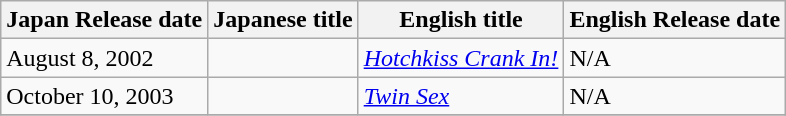<table class="wikitable">
<tr>
<th>Japan Release date</th>
<th>Japanese title</th>
<th>English title</th>
<th>English Release date</th>
</tr>
<tr>
<td>August 8, 2002</td>
<td></td>
<td><em><a href='#'>Hotchkiss Crank In!</a></em></td>
<td>N/A</td>
</tr>
<tr>
<td>October 10, 2003</td>
<td></td>
<td><em><a href='#'>Twin Sex</a></em></td>
<td>N/A</td>
</tr>
<tr>
</tr>
</table>
